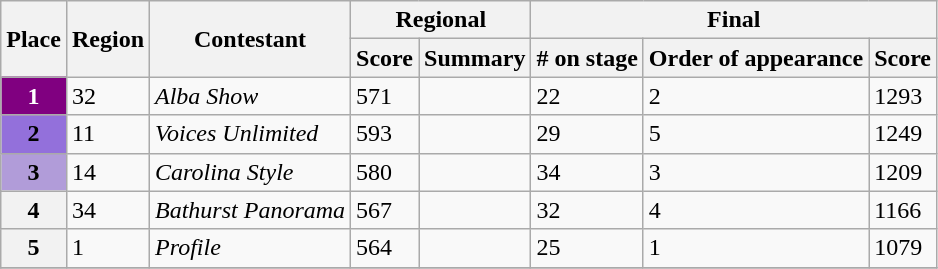<table class="wikitable sortable">
<tr>
<th scope="col" rowspan="2">Place</th>
<th scope="col" rowspan="2">Region</th>
<th scope="col" rowspan="2">Contestant</th>
<th scope="col" colspan="2">Regional</th>
<th colspan="3">Final</th>
</tr>
<tr>
<th scope="col">Score</th>
<th scope="col" class="unsortable">Summary</th>
<th># on stage</th>
<th scope="col">Order of appearance</th>
<th scope="col">Score</th>
</tr>
<tr>
<th scope="row" style="background: #800080; color:#fff;">1</th>
<td>32</td>
<td><em>Alba Show</em></td>
<td>571</td>
<td></td>
<td>22</td>
<td>2</td>
<td>1293</td>
</tr>
<tr>
<th style="background: #9370DB;">2</th>
<td>11</td>
<td><em>Voices Unlimited</em></td>
<td>593</td>
<td></td>
<td>29</td>
<td>5</td>
<td>1249</td>
</tr>
<tr>
<th style="background: #B19CD9;">3</th>
<td>14</td>
<td><em>Carolina Style</em></td>
<td>580</td>
<td></td>
<td>34</td>
<td>3</td>
<td>1209</td>
</tr>
<tr>
<th>4</th>
<td>34</td>
<td><em>Bathurst Panorama</em></td>
<td>567</td>
<td></td>
<td>32</td>
<td>4</td>
<td>1166</td>
</tr>
<tr>
<th>5</th>
<td>1</td>
<td><em>Profile</em></td>
<td>564</td>
<td></td>
<td>25</td>
<td>1</td>
<td>1079</td>
</tr>
<tr>
</tr>
</table>
